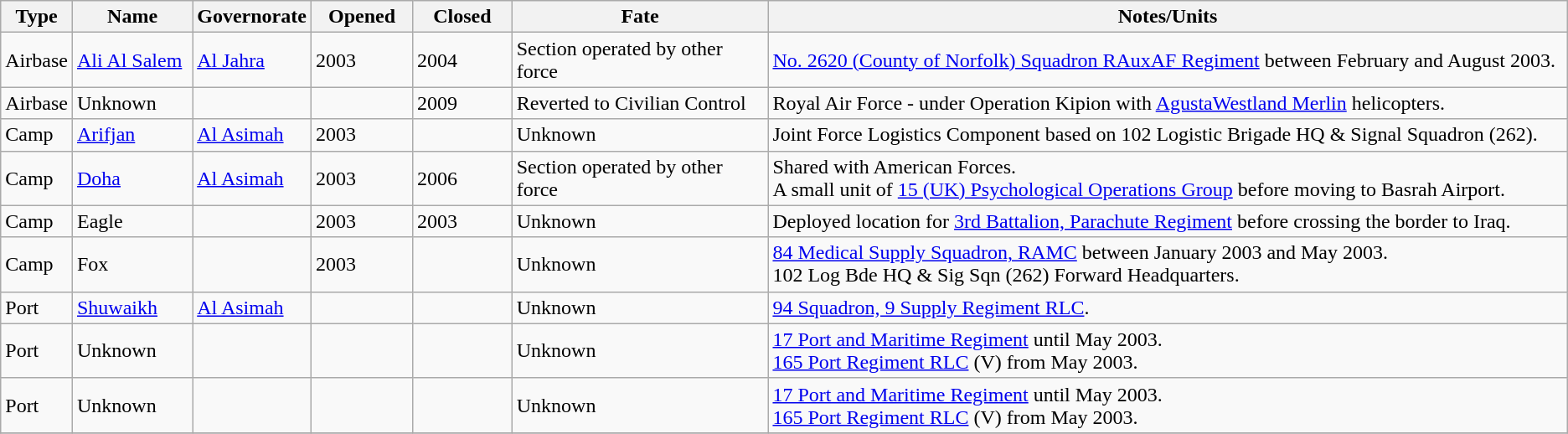<table class="wikitable sortable">
<tr>
<th style="width:3em">Type</th>
<th style="width:6em">Name</th>
<th style="width:3em">Governorate</th>
<th style="width:5em">Opened</th>
<th style="width:5em">Closed</th>
<th style="width:15em">Fate</th>
<th style="width:50em">Notes/Units</th>
</tr>
<tr>
<td>Airbase</td>
<td><a href='#'>Ali Al Salem</a></td>
<td><a href='#'>Al Jahra</a></td>
<td>2003</td>
<td>2004</td>
<td>Section operated by other force</td>
<td><a href='#'>No. 2620 (County of Norfolk) Squadron RAuxAF Regiment</a> between February and August 2003.</td>
</tr>
<tr>
<td>Airbase</td>
<td>Unknown</td>
<td></td>
<td></td>
<td>2009</td>
<td>Reverted to Civilian Control</td>
<td>Royal Air Force - under Operation Kipion with <a href='#'>AgustaWestland Merlin</a> helicopters.</td>
</tr>
<tr>
<td>Camp</td>
<td><a href='#'>Arifjan</a></td>
<td><a href='#'>Al Asimah</a></td>
<td>2003</td>
<td></td>
<td>Unknown</td>
<td>Joint Force Logistics Component based on 102 Logistic Brigade HQ & Signal Squadron (262).</td>
</tr>
<tr>
<td>Camp</td>
<td><a href='#'>Doha</a></td>
<td><a href='#'>Al Asimah</a></td>
<td>2003</td>
<td>2006</td>
<td>Section operated by other force</td>
<td>Shared with American Forces.<br>A small unit of <a href='#'>15 (UK) Psychological Operations Group</a> before moving to Basrah Airport.</td>
</tr>
<tr>
<td>Camp</td>
<td>Eagle</td>
<td></td>
<td>2003</td>
<td>2003</td>
<td>Unknown</td>
<td>Deployed location for <a href='#'>3rd Battalion, Parachute Regiment</a> before crossing the border to Iraq.</td>
</tr>
<tr>
<td>Camp</td>
<td>Fox</td>
<td></td>
<td>2003</td>
<td></td>
<td>Unknown</td>
<td><a href='#'>84 Medical Supply Squadron, RAMC</a> between January 2003 and May 2003.<br> 102 Log Bde HQ & Sig Sqn (262) Forward Headquarters.</td>
</tr>
<tr>
<td>Port</td>
<td><a href='#'>Shuwaikh</a></td>
<td><a href='#'>Al Asimah</a></td>
<td></td>
<td></td>
<td>Unknown</td>
<td><a href='#'>94 Squadron, 9 Supply Regiment RLC</a>.</td>
</tr>
<tr>
<td>Port</td>
<td>Unknown</td>
<td></td>
<td></td>
<td></td>
<td>Unknown</td>
<td><a href='#'>17 Port and Maritime Regiment</a> until May 2003.<br><a href='#'>165 Port Regiment RLC</a> (V) from May 2003.</td>
</tr>
<tr>
<td>Port</td>
<td>Unknown</td>
<td></td>
<td></td>
<td></td>
<td>Unknown</td>
<td><a href='#'>17 Port and Maritime Regiment</a> until May 2003.<br><a href='#'>165 Port Regiment RLC</a> (V) from May 2003.</td>
</tr>
<tr>
</tr>
</table>
